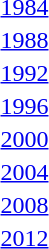<table>
<tr>
<td><a href='#'>1984</a></td>
<td></td>
<td></td>
<td></td>
</tr>
<tr>
<td><a href='#'>1988</a></td>
<td></td>
<td></td>
<td></td>
</tr>
<tr>
<td><a href='#'>1992</a></td>
<td></td>
<td></td>
<td></td>
</tr>
<tr>
<td><a href='#'>1996</a></td>
<td></td>
<td></td>
<td></td>
</tr>
<tr>
<td><a href='#'>2000</a></td>
<td></td>
<td></td>
<td></td>
</tr>
<tr>
<td><a href='#'>2004</a></td>
<td></td>
<td></td>
<td></td>
</tr>
<tr>
<td><a href='#'>2008</a></td>
<td></td>
<td></td>
<td></td>
</tr>
<tr>
<td><a href='#'>2012</a></td>
<td></td>
<td></td>
<td></td>
</tr>
</table>
